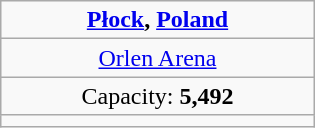<table class=wikitable style=text-align:center width=210>
<tr>
<td><strong> <a href='#'>Płock</a>, <a href='#'>Poland</a></strong></td>
</tr>
<tr>
<td><a href='#'>Orlen Arena</a></td>
</tr>
<tr>
<td>Capacity: <strong>5,492</strong></td>
</tr>
<tr>
<td></td>
</tr>
</table>
